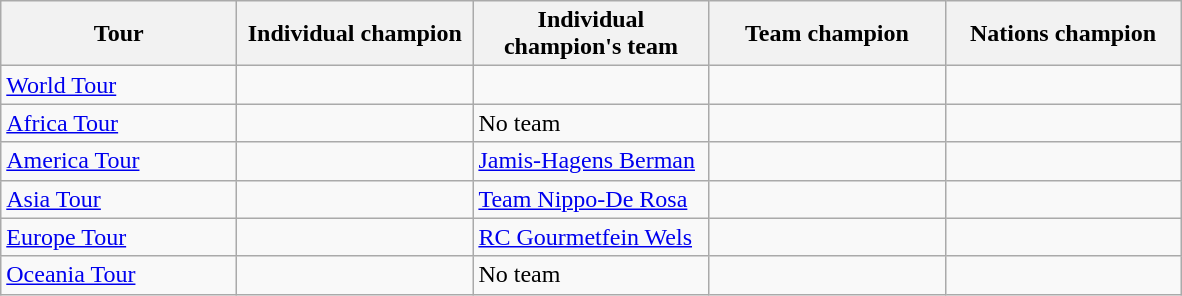<table class="wikitable sortable">
<tr>
<th width="150px">Tour</th>
<th width="150px">Individual champion</th>
<th width="150px">Individual champion's team</th>
<th width="150px">Team champion</th>
<th width="150px">Nations champion</th>
</tr>
<tr>
<td><a href='#'>World Tour</a></td>
<td></td>
<td></td>
<td></td>
<td></td>
</tr>
<tr>
<td><a href='#'>Africa Tour</a></td>
<td></td>
<td>No team</td>
<td></td>
<td></td>
</tr>
<tr>
<td><a href='#'>America Tour</a></td>
<td></td>
<td><a href='#'>Jamis-Hagens Berman</a></td>
<td></td>
<td></td>
</tr>
<tr>
<td><a href='#'>Asia Tour</a></td>
<td></td>
<td><a href='#'>Team Nippo-De Rosa</a></td>
<td></td>
<td></td>
</tr>
<tr>
<td><a href='#'>Europe Tour</a></td>
<td></td>
<td><a href='#'>RC Gourmetfein Wels</a></td>
<td></td>
<td></td>
</tr>
<tr>
<td><a href='#'>Oceania Tour</a></td>
<td></td>
<td>No team</td>
<td></td>
<td></td>
</tr>
</table>
